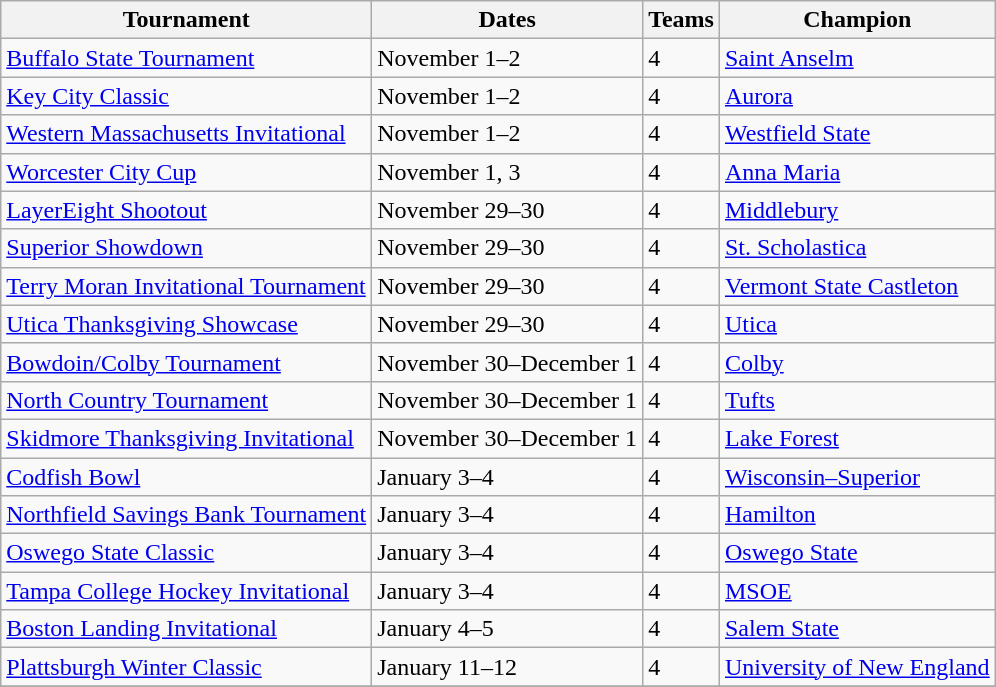<table class="wikitable">
<tr>
<th>Tournament</th>
<th>Dates</th>
<th>Teams</th>
<th>Champion</th>
</tr>
<tr>
<td><a href='#'>Buffalo State Tournament</a></td>
<td>November 1–2</td>
<td>4</td>
<td><a href='#'>Saint Anselm</a></td>
</tr>
<tr>
<td><a href='#'>Key City Classic</a></td>
<td>November 1–2</td>
<td>4</td>
<td><a href='#'>Aurora</a></td>
</tr>
<tr>
<td><a href='#'>Western Massachusetts Invitational</a></td>
<td>November 1–2</td>
<td>4</td>
<td><a href='#'>Westfield State</a></td>
</tr>
<tr>
<td><a href='#'>Worcester City Cup</a></td>
<td>November 1, 3</td>
<td>4</td>
<td><a href='#'>Anna Maria</a></td>
</tr>
<tr>
<td><a href='#'>LayerEight Shootout</a></td>
<td>November 29–30</td>
<td>4</td>
<td><a href='#'>Middlebury</a></td>
</tr>
<tr>
<td><a href='#'>Superior Showdown</a></td>
<td>November 29–30</td>
<td>4</td>
<td><a href='#'>St. Scholastica</a></td>
</tr>
<tr>
<td><a href='#'>Terry Moran Invitational Tournament</a></td>
<td>November 29–30</td>
<td>4</td>
<td><a href='#'>Vermont State Castleton</a></td>
</tr>
<tr>
<td><a href='#'>Utica Thanksgiving Showcase</a></td>
<td>November 29–30</td>
<td>4</td>
<td><a href='#'>Utica</a></td>
</tr>
<tr>
<td><a href='#'>Bowdoin/Colby Tournament</a></td>
<td>November 30–December 1</td>
<td>4</td>
<td><a href='#'>Colby</a></td>
</tr>
<tr>
<td><a href='#'>North Country Tournament</a></td>
<td>November 30–December 1</td>
<td>4</td>
<td><a href='#'>Tufts</a></td>
</tr>
<tr>
<td><a href='#'>Skidmore Thanksgiving Invitational</a></td>
<td>November 30–December 1</td>
<td>4</td>
<td><a href='#'>Lake Forest</a></td>
</tr>
<tr>
<td><a href='#'>Codfish Bowl</a></td>
<td>January 3–4</td>
<td>4</td>
<td><a href='#'>Wisconsin–Superior</a></td>
</tr>
<tr>
<td><a href='#'>Northfield Savings Bank Tournament</a></td>
<td>January 3–4</td>
<td>4</td>
<td><a href='#'>Hamilton</a></td>
</tr>
<tr>
<td><a href='#'>Oswego State Classic</a></td>
<td>January 3–4</td>
<td>4</td>
<td><a href='#'>Oswego State</a></td>
</tr>
<tr>
<td><a href='#'>Tampa College Hockey Invitational</a></td>
<td>January 3–4</td>
<td>4</td>
<td><a href='#'>MSOE</a></td>
</tr>
<tr>
<td><a href='#'>Boston Landing Invitational</a></td>
<td>January 4–5</td>
<td>4</td>
<td><a href='#'>Salem State</a></td>
</tr>
<tr>
<td><a href='#'>Plattsburgh Winter Classic</a></td>
<td>January 11–12</td>
<td>4</td>
<td><a href='#'>University of New England</a></td>
</tr>
<tr>
</tr>
</table>
